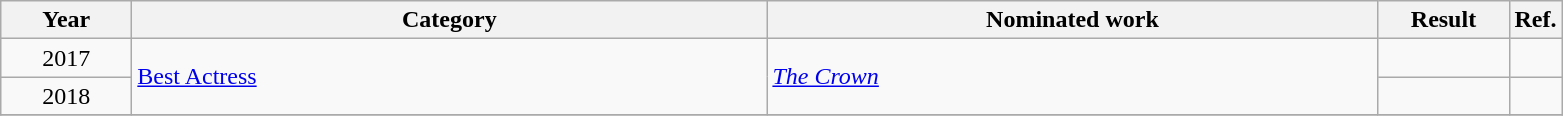<table class=wikitable>
<tr>
<th scope="col" style="width:5em;">Year</th>
<th scope="col" style="width:26em;">Category</th>
<th scope="col" style="width:25em;">Nominated work</th>
<th scope="col" style="width:5em;">Result</th>
<th>Ref.</th>
</tr>
<tr>
<td style="text-align:center;">2017</td>
<td rowspan="2"><a href='#'>Best Actress</a></td>
<td rowspan="2"><em><a href='#'>The Crown</a></em></td>
<td></td>
<td></td>
</tr>
<tr>
<td style="text-align:center;">2018</td>
<td></td>
<td></td>
</tr>
<tr>
</tr>
</table>
